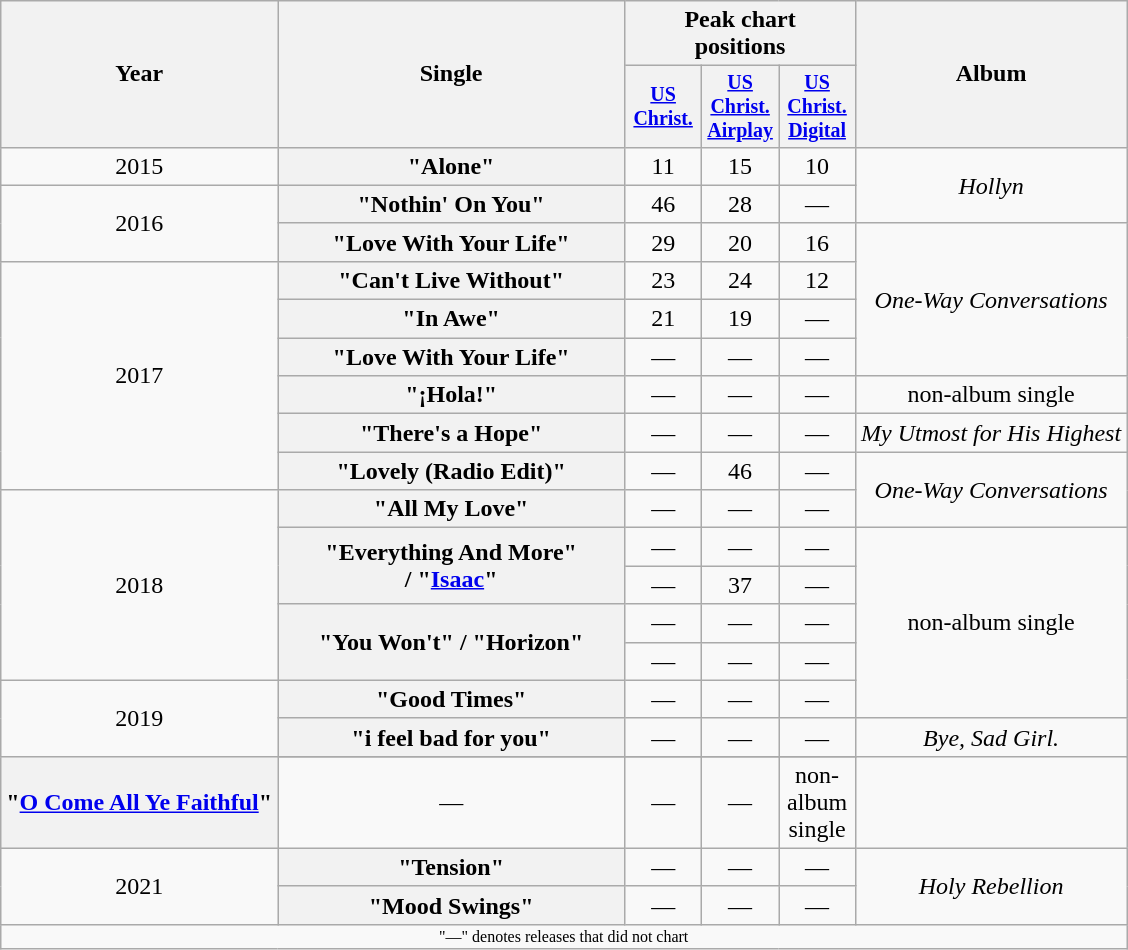<table class="wikitable plainrowheaders" style="text-align:center;">
<tr>
<th rowspan="2">Year</th>
<th rowspan="2" style="width:14em;">Single</th>
<th colspan="3">Peak chart<br>positions</th>
<th rowspan="2">Album</th>
</tr>
<tr style="font-size:smaller;">
<th width="45"><a href='#'>US<br>Christ.</a><br></th>
<th width="45"><a href='#'>US Christ.<br>Airplay</a><br></th>
<th width="45"><a href='#'>US Christ.<br>Digital</a><br></th>
</tr>
<tr>
<td>2015</td>
<th scope="row">"Alone" <br></th>
<td>11</td>
<td>15</td>
<td>10</td>
<td rowspan="2"><em>Hollyn</em></td>
</tr>
<tr>
<td rowspan="2">2016</td>
<th scope="row">"Nothin' On You"</th>
<td>46</td>
<td>28</td>
<td>—</td>
</tr>
<tr>
<th scope="row">"Love With Your Life"</th>
<td>29</td>
<td>20</td>
<td>16</td>
<td rowspan="4"><em>One-Way Conversations</em></td>
</tr>
<tr>
<td rowspan="6">2017</td>
<th scope="row">"Can't Live Without"</th>
<td>23</td>
<td>24</td>
<td>12</td>
</tr>
<tr>
<th scope="row">"In Awe"</th>
<td>21</td>
<td>19</td>
<td>—</td>
</tr>
<tr>
<th scope="row">"Love With Your Life" <br></th>
<td>—</td>
<td>—</td>
<td>—</td>
</tr>
<tr>
<th scope="row">"¡Hola!"</th>
<td>—</td>
<td>—</td>
<td>—</td>
<td align="left;">non-album single</td>
</tr>
<tr>
<th scope="row">"There's a Hope" <br></th>
<td>—</td>
<td>—</td>
<td>—</td>
<td align="left"><em>My Utmost for His Highest</em></td>
</tr>
<tr>
<th scope="row">"Lovely (Radio Edit)"</th>
<td>—</td>
<td>46</td>
<td>—</td>
<td rowspan="2"><em>One-Way Conversations</em></td>
</tr>
<tr>
<td rowspan="5">2018</td>
<th scope="row">"All My Love"</th>
<td>—</td>
<td>—</td>
<td>—</td>
</tr>
<tr>
<th scope="row" rowspan="2">"Everything And More" <br> / "<a href='#'>Isaac</a>"</th>
<td>—</td>
<td>—</td>
<td>—</td>
<td rowspan="5">non-album single</td>
</tr>
<tr>
<td>—</td>
<td>37</td>
<td>—</td>
</tr>
<tr>
<th scope="row" rowspan="2">"You Won't" / "Horizon"</th>
<td>—</td>
<td>—</td>
<td>—</td>
</tr>
<tr>
<td>—</td>
<td>—</td>
<td>—</td>
</tr>
<tr>
<td rowspan="3">2019</td>
<th scope="row">"Good Times"</th>
<td>—</td>
<td>—</td>
<td>—</td>
</tr>
<tr>
<th scope="row">"i feel bad for you"</th>
<td>—</td>
<td>—</td>
<td>—</td>
<td align="center"><em>Bye, Sad Girl.</em></td>
</tr>
<tr>
</tr>
<tr>
<th scope="row">"<a href='#'>O Come All Ye Faithful</a>"</th>
<td>—</td>
<td>—</td>
<td>—</td>
<td>non-album single</td>
</tr>
<tr>
<td rowspan="2">2021</td>
<th scope="row">"Tension"</th>
<td>—</td>
<td>—</td>
<td>—</td>
<td rowspan="2"><em>Holy Rebellion</em></td>
</tr>
<tr>
<th scope="row">"Mood Swings"</th>
<td>—</td>
<td>—</td>
<td>—</td>
</tr>
<tr>
<td colspan="7" style="font-size:8pt">"—" denotes releases that did not chart</td>
</tr>
</table>
